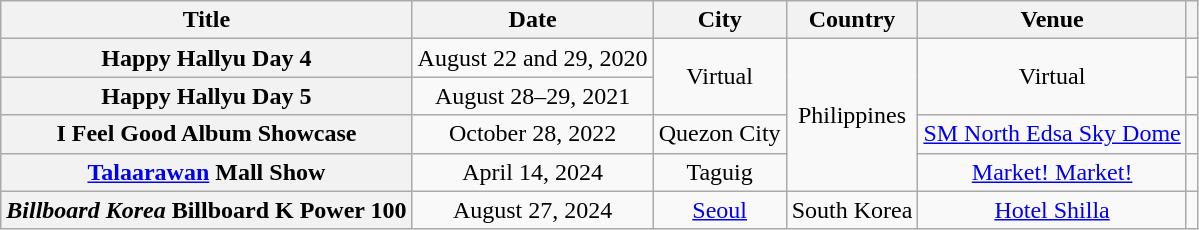<table class="wikitable plainrowheaders" style="text-align: center;">
<tr>
<th>Title</th>
<th>Date</th>
<th>City</th>
<th>Country</th>
<th>Venue</th>
<th class="unsortable" scope="col"></th>
</tr>
<tr>
<th scope="row">Happy Hallyu Day 4</th>
<td>August 22 and 29, 2020</td>
<td rowspan="2">Virtual</td>
<td rowspan="4">Philippines</td>
<td rowspan="2">Virtual</td>
<td></td>
</tr>
<tr>
<th scope="row">Happy Hallyu Day 5</th>
<td>August 28–29, 2021</td>
<td></td>
</tr>
<tr>
<th scope="row">I Feel Good Album Showcase</th>
<td>October 28, 2022</td>
<td>Quezon City</td>
<td><a href='#'>SM North Edsa Sky Dome</a></td>
<td></td>
</tr>
<tr>
<th scope="row"><a href='#'>Talaarawan</a> Mall Show</th>
<td>April 14, 2024</td>
<td>Taguig</td>
<td><a href='#'>Market! Market!</a></td>
<td></td>
</tr>
<tr>
<th scope="row"><em>Billboard Korea</em> Billboard K Power 100</th>
<td>August 27, 2024</td>
<td><a href='#'>Seoul</a></td>
<td>South Korea</td>
<td><a href='#'>Hotel Shilla</a></td>
<td></td>
</tr>
</table>
